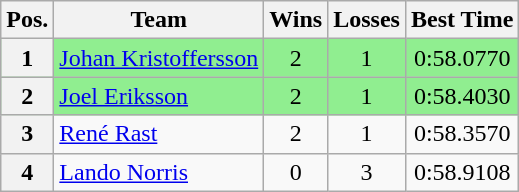<table class="wikitable">
<tr>
<th>Pos.</th>
<th>Team</th>
<th>Wins</th>
<th>Losses</th>
<th>Best Time</th>
</tr>
<tr style="background:lightgreen;">
<th>1</th>
<td> <a href='#'>Johan Kristoffersson</a></td>
<td style="text-align:center;">2</td>
<td style="text-align:center;">1</td>
<td style="text-align:center;">0:58.0770</td>
</tr>
<tr style="background:lightgreen;">
<th>2</th>
<td> <a href='#'>Joel Eriksson</a></td>
<td style="text-align:center;">2</td>
<td style="text-align:center;">1</td>
<td style="text-align:center;">0:58.4030</td>
</tr>
<tr>
<th>3</th>
<td> <a href='#'>René Rast</a></td>
<td style="text-align:center;">2</td>
<td style="text-align:center;">1</td>
<td style="text-align:center;">0:58.3570</td>
</tr>
<tr>
<th>4</th>
<td> <a href='#'>Lando Norris</a></td>
<td style="text-align:center;">0</td>
<td style="text-align:center;">3</td>
<td style="text-align:center;">0:58.9108</td>
</tr>
</table>
